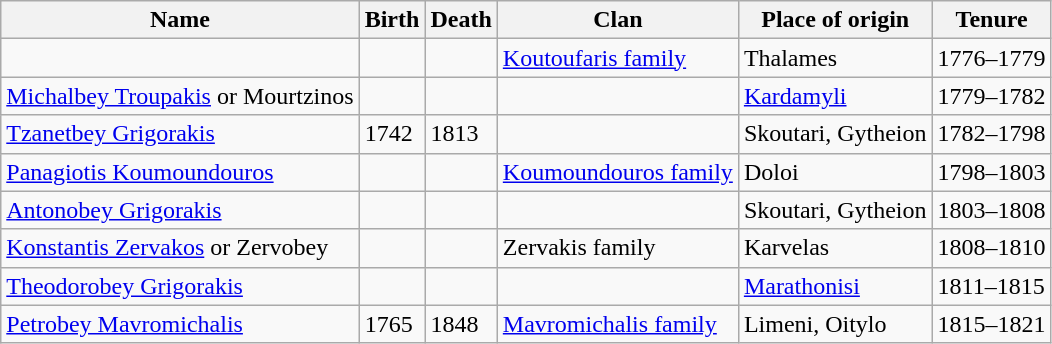<table class="wikitable">
<tr>
<th>Name</th>
<th>Birth</th>
<th>Death</th>
<th>Clan</th>
<th>Place of origin</th>
<th>Tenure</th>
</tr>
<tr>
<td></td>
<td></td>
<td></td>
<td><a href='#'>Koutoufaris family</a></td>
<td>Thalames</td>
<td>1776–1779</td>
</tr>
<tr>
<td><a href='#'>Michalbey Troupakis</a> or Mourtzinos</td>
<td></td>
<td></td>
<td></td>
<td><a href='#'>Kardamyli</a></td>
<td>1779–1782</td>
</tr>
<tr>
<td><a href='#'>Tzanetbey Grigorakis</a></td>
<td>1742</td>
<td>1813</td>
<td></td>
<td>Skoutari, Gytheion</td>
<td>1782–1798</td>
</tr>
<tr>
<td><a href='#'>Panagiotis Koumoundouros</a></td>
<td></td>
<td></td>
<td><a href='#'>Koumoundouros family</a></td>
<td>Doloi</td>
<td>1798–1803</td>
</tr>
<tr>
<td><a href='#'>Antonobey Grigorakis</a></td>
<td></td>
<td></td>
<td></td>
<td>Skoutari, Gytheion</td>
<td>1803–1808</td>
</tr>
<tr>
<td><a href='#'>Konstantis Zervakos</a> or Zervobey</td>
<td></td>
<td></td>
<td>Zervakis family</td>
<td>Karvelas</td>
<td>1808–1810</td>
</tr>
<tr>
<td><a href='#'>Theodorobey Grigorakis</a></td>
<td></td>
<td></td>
<td></td>
<td><a href='#'>Marathonisi</a></td>
<td>1811–1815</td>
</tr>
<tr>
<td><a href='#'>Petrobey Mavromichalis</a></td>
<td>1765</td>
<td>1848</td>
<td><a href='#'>Mavromichalis family</a></td>
<td>Limeni, Oitylo</td>
<td>1815–1821</td>
</tr>
</table>
